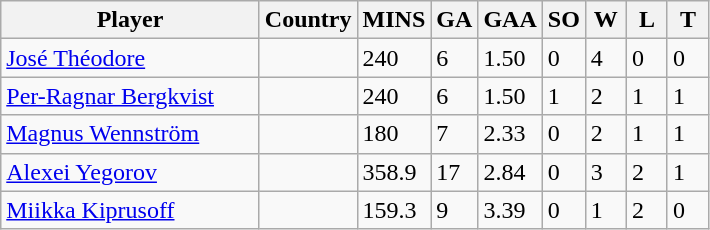<table class="wikitable">
<tr>
<th width=165>Player</th>
<th>Country</th>
<th width=20>MINS</th>
<th width=20>GA</th>
<th width=20>GAA</th>
<th width=20>SO</th>
<th width=20>W</th>
<th width=20>L</th>
<th width=20>T</th>
</tr>
<tr>
<td><a href='#'>José Théodore</a></td>
<td></td>
<td>240</td>
<td>6</td>
<td>1.50</td>
<td>0</td>
<td>4</td>
<td>0</td>
<td>0</td>
</tr>
<tr>
<td><a href='#'>Per-Ragnar Bergkvist</a></td>
<td></td>
<td>240</td>
<td>6</td>
<td>1.50</td>
<td>1</td>
<td>2</td>
<td>1</td>
<td>1</td>
</tr>
<tr>
<td><a href='#'>Magnus Wennström</a></td>
<td></td>
<td>180</td>
<td>7</td>
<td>2.33</td>
<td>0</td>
<td>2</td>
<td>1</td>
<td>1</td>
</tr>
<tr>
<td><a href='#'>Alexei Yegorov</a></td>
<td></td>
<td>358.9</td>
<td>17</td>
<td>2.84</td>
<td>0</td>
<td>3</td>
<td>2</td>
<td>1</td>
</tr>
<tr>
<td><a href='#'>Miikka Kiprusoff</a></td>
<td></td>
<td>159.3</td>
<td>9</td>
<td>3.39</td>
<td>0</td>
<td>1</td>
<td>2</td>
<td>0</td>
</tr>
</table>
